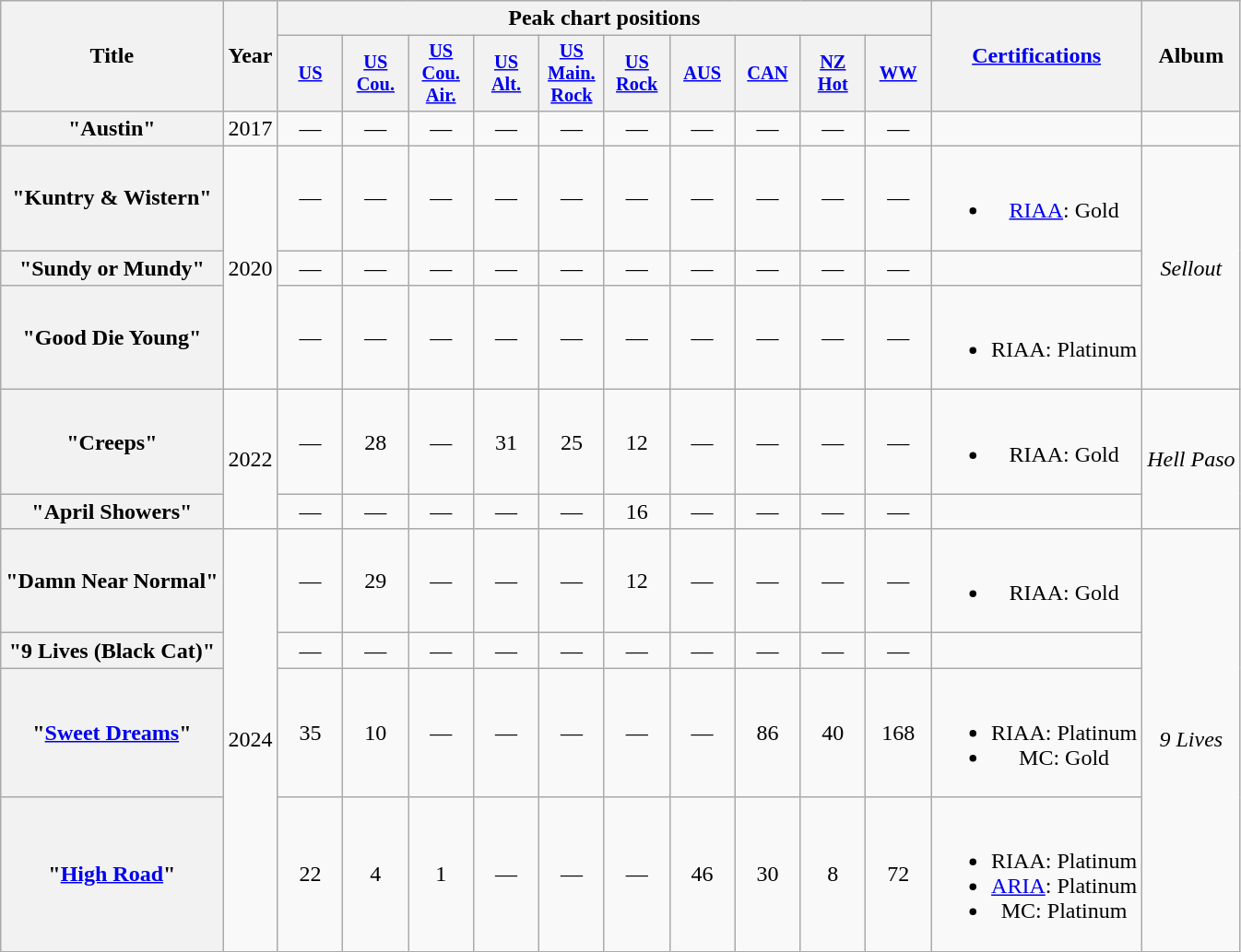<table class="wikitable plainrowheaders" style="text-align:center">
<tr>
<th scope="col" rowspan="2">Title</th>
<th scope="col" rowspan="2">Year</th>
<th scope="col" colspan="10">Peak chart positions</th>
<th scope="col" rowspan="2"><a href='#'>Certifications</a></th>
<th scope="col" rowspan="2">Album</th>
</tr>
<tr>
<th scope="col" style="width:3em; font-size:85%"><a href='#'>US</a><br></th>
<th scope="col" style="width:3em; font-size:85%"><a href='#'>US<br>Cou.</a><br></th>
<th scope="col" style="width:3em; font-size:85%"><a href='#'>US<br>Cou.<br>Air.</a><br></th>
<th scope="col" style="width:3em; font-size:85%"><a href='#'>US<br>Alt.</a><br></th>
<th scope="col" style="width:3em; font-size:85%"><a href='#'>US<br>Main.<br>Rock</a><br></th>
<th scope="col" style="width:3em; font-size:85%"><a href='#'>US<br>Rock</a><br></th>
<th scope="col" style="width:3em; font-size:85%"><a href='#'>AUS</a><br></th>
<th scope="col" style="width:3em; font-size:85%"><a href='#'>CAN</a><br></th>
<th scope="col" style="width:3em; font-size:85%"><a href='#'>NZ<br>Hot</a><br></th>
<th scope="col" style="width:3em; font-size:85%"><a href='#'>WW</a><br></th>
</tr>
<tr>
<th scope="row">"Austin"</th>
<td>2017</td>
<td>—</td>
<td>—</td>
<td>—</td>
<td>—</td>
<td>—</td>
<td>—</td>
<td>—</td>
<td>—</td>
<td>—</td>
<td>—</td>
<td></td>
<td></td>
</tr>
<tr>
<th scope="row">"Kuntry & Wistern"</th>
<td rowspan="3">2020</td>
<td>—</td>
<td>—</td>
<td>—</td>
<td>—</td>
<td>—</td>
<td>—</td>
<td>—</td>
<td>—</td>
<td>—</td>
<td>—</td>
<td><br><ul><li><a href='#'>RIAA</a>: Gold</li></ul></td>
<td rowspan="3"><em>Sellout</em></td>
</tr>
<tr>
<th scope="row">"Sundy or Mundy"</th>
<td>—</td>
<td>—</td>
<td>—</td>
<td>—</td>
<td>—</td>
<td>—</td>
<td>—</td>
<td>—</td>
<td>—</td>
<td>—</td>
<td></td>
</tr>
<tr>
<th scope="row">"Good Die Young"</th>
<td>—</td>
<td>—</td>
<td>—</td>
<td>—</td>
<td>—</td>
<td>—</td>
<td>—</td>
<td>—</td>
<td>—</td>
<td>—</td>
<td><br><ul><li>RIAA: Platinum</li></ul></td>
</tr>
<tr>
<th scope="row">"Creeps"</th>
<td rowspan="2">2022</td>
<td>—</td>
<td>28</td>
<td>—</td>
<td>31</td>
<td>25</td>
<td>12</td>
<td>—</td>
<td>—</td>
<td>—</td>
<td>—</td>
<td><br><ul><li>RIAA: Gold</li></ul></td>
<td rowspan="2"><em>Hell Paso</em></td>
</tr>
<tr>
<th scope="row">"April Showers"</th>
<td>—</td>
<td>—</td>
<td>—</td>
<td>—</td>
<td>—</td>
<td>16</td>
<td>—</td>
<td>—</td>
<td>—</td>
<td>—</td>
<td></td>
</tr>
<tr>
<th scope="row">"Damn Near Normal"</th>
<td rowspan="4">2024</td>
<td>—</td>
<td>29</td>
<td>—</td>
<td>—</td>
<td>—</td>
<td>12</td>
<td>—</td>
<td>—</td>
<td>—</td>
<td>—</td>
<td><br><ul><li>RIAA: Gold</li></ul></td>
<td rowspan="4"><em>9 Lives</em></td>
</tr>
<tr>
<th scope="row">"9 Lives (Black Cat)"</th>
<td>—</td>
<td>—</td>
<td>—</td>
<td>—</td>
<td>—</td>
<td>—</td>
<td>—</td>
<td>—</td>
<td>—</td>
<td>—</td>
<td></td>
</tr>
<tr>
<th scope="row">"<a href='#'>Sweet Dreams</a>"</th>
<td>35</td>
<td>10</td>
<td>—</td>
<td>—</td>
<td>—</td>
<td>—</td>
<td>—</td>
<td>86</td>
<td>40</td>
<td>168</td>
<td><br><ul><li>RIAA: Platinum</li><li>MC: Gold</li></ul></td>
</tr>
<tr>
<th scope="row">"<a href='#'>High Road</a>"<br></th>
<td>22</td>
<td>4</td>
<td>1</td>
<td>—</td>
<td>—</td>
<td>—</td>
<td>46</td>
<td>30</td>
<td>8</td>
<td>72</td>
<td><br><ul><li>RIAA: Platinum</li><li><a href='#'>ARIA</a>: Platinum</li><li>MC: Platinum</li></ul></td>
</tr>
</table>
